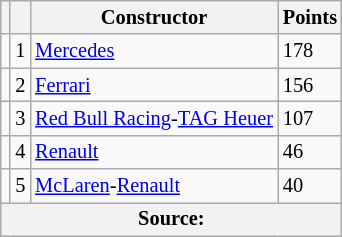<table class="wikitable" style="font-size: 85%;">
<tr>
<th></th>
<th></th>
<th>Constructor</th>
<th>Points</th>
</tr>
<tr>
<td align="left"></td>
<td align="center">1</td>
<td> <a href='#'>Mercedes</a></td>
<td align="left">178</td>
</tr>
<tr>
<td align="left"></td>
<td align="center">2</td>
<td> <a href='#'>Ferrari</a></td>
<td align="left">156</td>
</tr>
<tr>
<td align="left"></td>
<td align="center">3</td>
<td> <a href='#'>Red Bull Racing</a>-<a href='#'>TAG Heuer</a></td>
<td align="left">107</td>
</tr>
<tr>
<td align="left"></td>
<td align="center">4</td>
<td> <a href='#'>Renault</a></td>
<td align="left">46</td>
</tr>
<tr>
<td align="left"></td>
<td align="center">5</td>
<td> <a href='#'>McLaren</a>-<a href='#'>Renault</a></td>
<td align="left">40</td>
</tr>
<tr>
<th colspan=4>Source:</th>
</tr>
</table>
